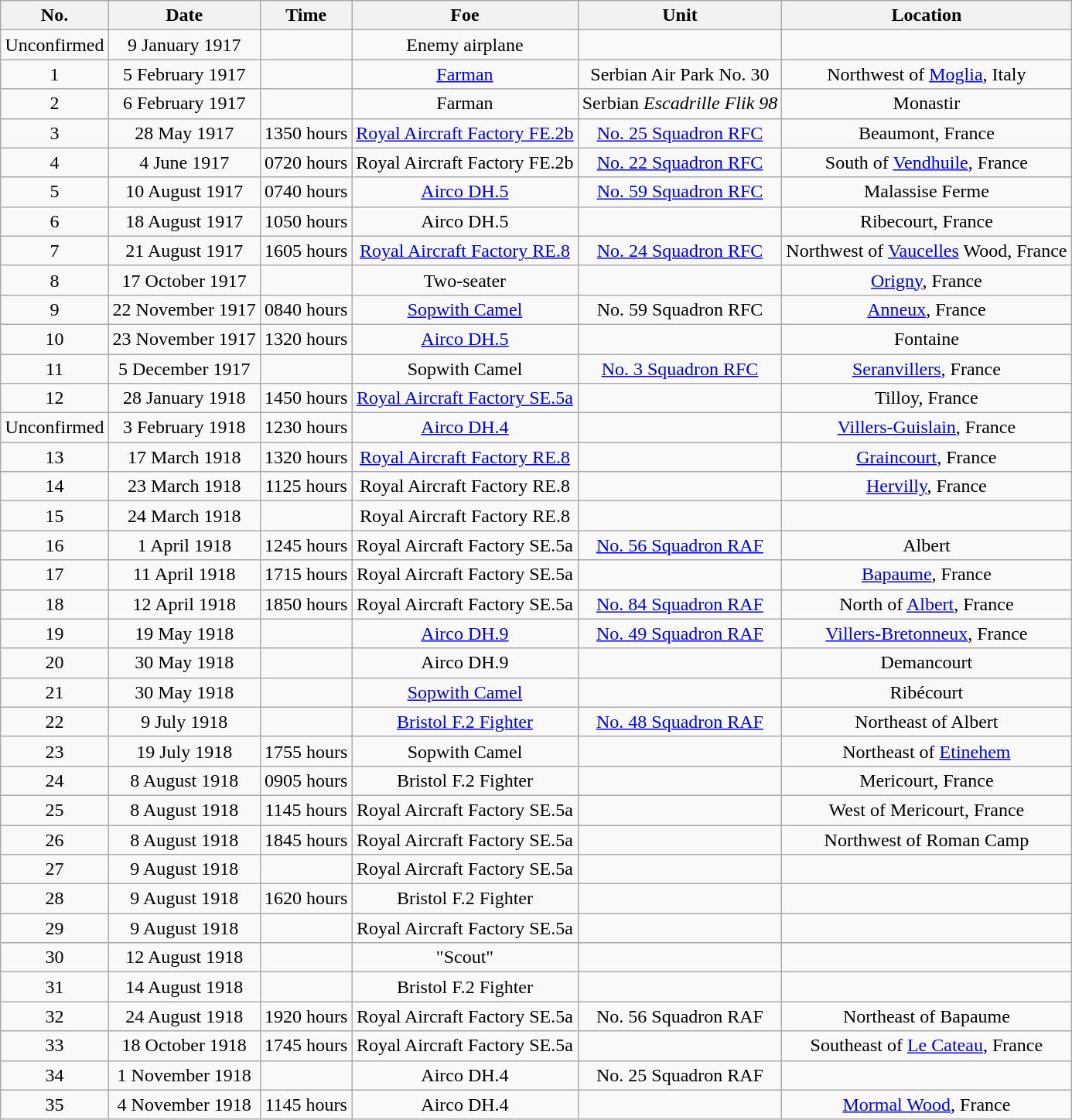<table class="wikitable" border="1" style="margin: 1em auto 1em auto">
<tr>
<th>No.</th>
<th>Date</th>
<th>Time</th>
<th>Foe</th>
<th>Unit</th>
<th>Location</th>
</tr>
<tr>
<td align="center">Unconfirmed</td>
<td align="center">9 January 1917</td>
<td align="center"></td>
<td align="center">Enemy airplane</td>
<td align="center"></td>
<td align="center"></td>
</tr>
<tr>
<td align="center">1</td>
<td align="center">5 February 1917</td>
<td align="center"></td>
<td align="center"><a href='#'>Farman</a></td>
<td align="center">Serbian Air Park No. 30</td>
<td align="center">Northwest of <a href='#'>Moglia</a>, Italy</td>
</tr>
<tr>
<td align="center">2</td>
<td align="center">6 February 1917</td>
<td align="center"></td>
<td align="center">Farman</td>
<td align="center">Serbian <em>Escadrille Flik 98</em></td>
<td align="center">Monastir</td>
</tr>
<tr>
<td align="center">3</td>
<td align="center">28 May 1917</td>
<td align="center">1350 hours</td>
<td align="center"><a href='#'>Royal Aircraft Factory FE.2b</a></td>
<td align="center"><a href='#'>No. 25 Squadron RFC</a></td>
<td align="center">Beaumont, France</td>
</tr>
<tr>
<td align="center">4</td>
<td align="center">4 June 1917</td>
<td align="center">0720 hours</td>
<td align="center">Royal Aircraft Factory FE.2b</td>
<td align="center"><a href='#'>No. 22 Squadron RFC</a></td>
<td align="center">South of <a href='#'>Vendhuile</a>, France</td>
</tr>
<tr>
<td align="center">5</td>
<td align="center">10 August 1917</td>
<td align="center">0740 hours</td>
<td align="center"><a href='#'>Airco DH.5</a></td>
<td align="center"><a href='#'>No. 59 Squadron RFC</a></td>
<td align="center">Malassise Ferme</td>
</tr>
<tr>
<td align="center">6</td>
<td align="center">18 August 1917</td>
<td align="center">1050 hours</td>
<td align="center">Airco DH.5</td>
<td align="center"></td>
<td align="center">Ribecourt, France</td>
</tr>
<tr>
<td align="center">7</td>
<td align="center">21 August 1917</td>
<td align="center">1605 hours</td>
<td align="center"><a href='#'>Royal Aircraft Factory RE.8</a></td>
<td align="center"><a href='#'>No. 24 Squadron RFC</a></td>
<td align="center">Northwest of <a href='#'>Vaucelles</a> Wood, France</td>
</tr>
<tr>
<td align="center">8</td>
<td align="center">17 October 1917</td>
<td align="center"></td>
<td align="center">Two-seater</td>
<td align="center"></td>
<td align="center"><a href='#'>Origny</a>, France</td>
</tr>
<tr>
<td align="center">9</td>
<td align="center">22 November 1917</td>
<td align="center">0840 hours</td>
<td align="center"><a href='#'>Sopwith Camel</a></td>
<td align="center">No. 59 Squadron RFC</td>
<td align="center"><a href='#'>Anneux</a>, France</td>
</tr>
<tr>
<td align="center">10</td>
<td align="center">23 November 1917</td>
<td align="center">1320 hours</td>
<td align="center"><a href='#'>Airco DH.5</a></td>
<td align="center"></td>
<td align="center">Fontaine</td>
</tr>
<tr>
<td align="center">11</td>
<td align="center">5 December 1917</td>
<td align="center"></td>
<td align="center">Sopwith Camel</td>
<td align="center"><a href='#'>No. 3 Squadron RFC</a></td>
<td align="center"><a href='#'>Seranvillers</a>, France</td>
</tr>
<tr>
<td align="center">12</td>
<td align="center">28 January 1918</td>
<td align="center">1450 hours</td>
<td align="center"><a href='#'>Royal Aircraft Factory SE.5a</a></td>
<td align="center"></td>
<td align="center">Tilloy, France</td>
</tr>
<tr>
<td align="center">Unconfirmed</td>
<td align="center">3 February 1918</td>
<td align="center">1230 hours</td>
<td align="center"><a href='#'>Airco DH.4</a></td>
<td align="center"></td>
<td align="center"><a href='#'>Villers-Guislain</a>, France</td>
</tr>
<tr>
<td align="center">13</td>
<td align="center">17 March 1918</td>
<td align="center">1320 hours</td>
<td align="center"><a href='#'>Royal Aircraft Factory RE.8</a></td>
<td align="center"></td>
<td align="center"><a href='#'>Graincourt</a>, France</td>
</tr>
<tr>
<td align="center">14</td>
<td align="center">23 March 1918</td>
<td align="center">1125 hours</td>
<td align="center">Royal Aircraft Factory RE.8</td>
<td align="center"></td>
<td align="center"><a href='#'>Hervilly</a>, France</td>
</tr>
<tr>
<td align="center">15</td>
<td align="center">24 March 1918</td>
<td align="center"></td>
<td align="center">Royal Aircraft Factory RE.8</td>
<td align="center"></td>
<td align="center"></td>
</tr>
<tr>
<td align="center">16</td>
<td align="center">1 April 1918</td>
<td align="center">1245 hours</td>
<td align="center">Royal Aircraft Factory SE.5a</td>
<td align="center"><a href='#'>No. 56 Squadron RAF</a></td>
<td align="center">Albert</td>
</tr>
<tr>
<td align="center">17</td>
<td align="center">11 April 1918</td>
<td align="center">1715 hours</td>
<td align="center">Royal Aircraft Factory SE.5a</td>
<td align="center"></td>
<td align="center"><a href='#'>Bapaume</a>, France</td>
</tr>
<tr>
<td align="center">18</td>
<td align="center">12 April 1918</td>
<td align="center">1850 hours</td>
<td align="center">Royal Aircraft Factory SE.5a</td>
<td align="center"><a href='#'>No. 84 Squadron RAF</a></td>
<td align="center">North of <a href='#'>Albert</a>, France</td>
</tr>
<tr>
<td align="center">19</td>
<td align="center">19 May 1918</td>
<td align="center"></td>
<td align="center"><a href='#'>Airco DH.9</a></td>
<td align="center"><a href='#'>No. 49 Squadron RAF</a></td>
<td align="center"><a href='#'>Villers-Bretonneux</a>, France</td>
</tr>
<tr>
<td align="center">20</td>
<td align="center">30 May 1918</td>
<td align="center"></td>
<td align="center">Airco DH.9</td>
<td align="center"></td>
<td align="center">Demancourt</td>
</tr>
<tr>
<td align="center">21</td>
<td align="center">30 May 1918</td>
<td align="center"></td>
<td align="center"><a href='#'>Sopwith Camel</a></td>
<td align="center"></td>
<td align="center">Ribécourt</td>
</tr>
<tr>
<td align="center">22</td>
<td align="center">9 July 1918</td>
<td align="center"></td>
<td align="center"><a href='#'>Bristol F.2 Fighter</a></td>
<td align="center"><a href='#'>No. 48 Squadron RAF</a></td>
<td align="center">Northeast of Albert</td>
</tr>
<tr>
<td align="center">23</td>
<td align="center">19 July 1918</td>
<td align="center">1755 hours</td>
<td align="center">Sopwith Camel</td>
<td align="center"></td>
<td align="center">Northeast of <a href='#'>Etinehem</a></td>
</tr>
<tr>
<td align="center">24</td>
<td align="center">8 August 1918</td>
<td align="center">0905 hours</td>
<td align="center">Bristol F.2 Fighter</td>
<td align="center"></td>
<td align="center">Mericourt, France</td>
</tr>
<tr>
<td align="center">25</td>
<td align="center">8 August 1918</td>
<td align="center">1145 hours</td>
<td align="center">Royal Aircraft Factory SE.5a</td>
<td align="center"></td>
<td align="center">West of Mericourt, France</td>
</tr>
<tr>
<td align="center">26</td>
<td align="center">8 August 1918</td>
<td align="center">1845 hours</td>
<td align="center">Royal Aircraft Factory SE.5a</td>
<td align="center"></td>
<td align="center">Northwest of Roman Camp</td>
</tr>
<tr>
<td align="center">27</td>
<td align="center">9 August 1918</td>
<td align="center"></td>
<td align="center">Royal Aircraft Factory SE.5a</td>
<td align="center"></td>
<td align="center"></td>
</tr>
<tr>
<td align="center">28</td>
<td align="center">9 August 1918</td>
<td align="center">1620 hours</td>
<td align="center">Bristol F.2 Fighter</td>
<td align="center"></td>
<td align="center"></td>
</tr>
<tr>
<td align="center">29</td>
<td align="center">9 August 1918</td>
<td align="center"></td>
<td align="center">Royal Aircraft Factory SE.5a</td>
<td align="center"></td>
<td align="center"></td>
</tr>
<tr>
<td align="center">30</td>
<td align="center">12 August 1918</td>
<td align="center"></td>
<td align="center">"Scout"</td>
<td align="center"></td>
<td align="center"></td>
</tr>
<tr>
<td align="center">31</td>
<td align="center">14 August 1918</td>
<td align="center"></td>
<td align="center">Bristol F.2 Fighter</td>
<td align="center"></td>
<td align="center"></td>
</tr>
<tr>
<td align="center">32</td>
<td align="center">24 August 1918</td>
<td align="center">1920 hours</td>
<td align="center">Royal Aircraft Factory SE.5a</td>
<td align="center">No. 56 Squadron RAF</td>
<td align="center">Northeast of Bapaume</td>
</tr>
<tr>
<td align="center">33</td>
<td align="center">18 October 1918</td>
<td align="center">1745 hours</td>
<td align="center">Royal Aircraft Factory SE.5a</td>
<td align="center"></td>
<td align="center">Southeast of <a href='#'>Le Cateau</a>, France</td>
</tr>
<tr>
<td align="center">34</td>
<td align="center">1 November 1918</td>
<td align="center"></td>
<td align="center">Airco DH.4</td>
<td align="center">No. 25 Squadron RAF</td>
<td align="center"></td>
</tr>
<tr>
<td align="center">35</td>
<td align="center">4 November 1918</td>
<td align="center">1145 hours</td>
<td align="center">Airco DH.4</td>
<td align="center"></td>
<td align="center"><a href='#'>Mormal Wood</a>, France</td>
</tr>
</table>
